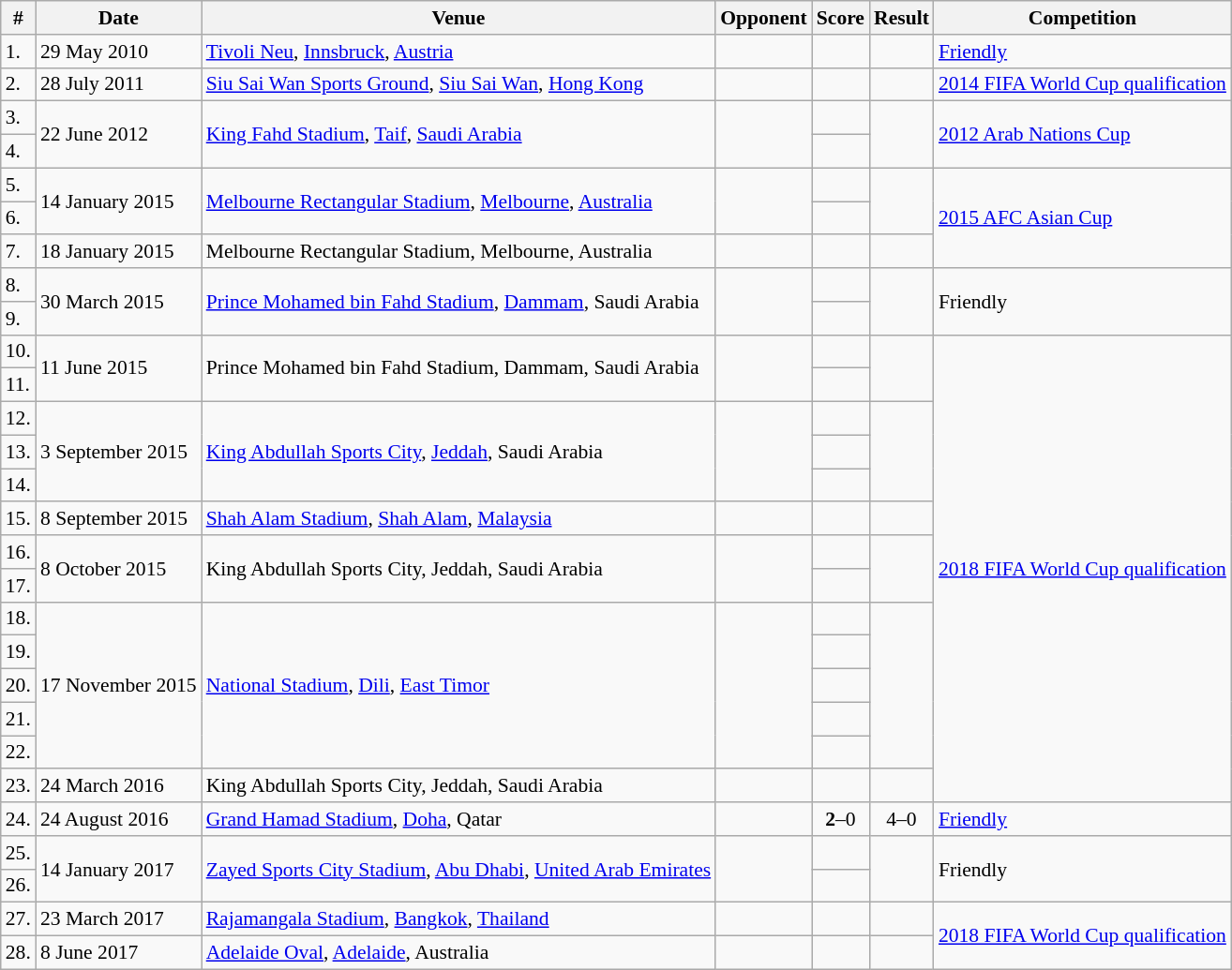<table class="wikitable sortable" style="font-size:90%;">
<tr>
<th>#</th>
<th>Date</th>
<th>Venue</th>
<th>Opponent</th>
<th>Score</th>
<th>Result</th>
<th>Competition</th>
</tr>
<tr>
<td>1.</td>
<td>29 May 2010</td>
<td><a href='#'>Tivoli Neu</a>, <a href='#'>Innsbruck</a>, <a href='#'>Austria</a></td>
<td></td>
<td></td>
<td></td>
<td><a href='#'>Friendly</a></td>
</tr>
<tr>
<td>2.</td>
<td>28 July 2011</td>
<td><a href='#'>Siu Sai Wan Sports Ground</a>, <a href='#'>Siu Sai Wan</a>, <a href='#'>Hong Kong</a></td>
<td></td>
<td></td>
<td></td>
<td><a href='#'>2014 FIFA World Cup qualification</a></td>
</tr>
<tr>
<td>3.</td>
<td rowspan="2">22 June 2012</td>
<td rowspan="2"><a href='#'>King Fahd Stadium</a>, <a href='#'>Taif</a>, <a href='#'>Saudi Arabia</a></td>
<td rowspan="2"></td>
<td></td>
<td rowspan="2"></td>
<td rowspan="2"><a href='#'>2012 Arab Nations Cup</a></td>
</tr>
<tr>
<td>4.</td>
<td></td>
</tr>
<tr>
<td>5.</td>
<td rowspan="2">14 January 2015</td>
<td rowspan="2"><a href='#'>Melbourne Rectangular Stadium</a>, <a href='#'>Melbourne</a>, <a href='#'>Australia</a></td>
<td rowspan="2"></td>
<td></td>
<td rowspan="2"></td>
<td rowspan="3"><a href='#'>2015 AFC Asian Cup</a></td>
</tr>
<tr>
<td>6.</td>
<td></td>
</tr>
<tr>
<td>7.</td>
<td>18 January 2015</td>
<td>Melbourne Rectangular Stadium, Melbourne, Australia</td>
<td></td>
<td></td>
<td></td>
</tr>
<tr>
<td>8.</td>
<td rowspan="2">30 March 2015</td>
<td rowspan="2"><a href='#'>Prince Mohamed bin Fahd Stadium</a>, <a href='#'>Dammam</a>, Saudi Arabia</td>
<td rowspan="2"></td>
<td></td>
<td rowspan="2"></td>
<td rowspan="2">Friendly</td>
</tr>
<tr>
<td>9.</td>
<td></td>
</tr>
<tr>
<td>10.</td>
<td rowspan="2">11 June 2015</td>
<td rowspan="2">Prince Mohamed bin Fahd Stadium, Dammam, Saudi Arabia</td>
<td rowspan="2"></td>
<td></td>
<td rowspan="2"></td>
<td rowspan="14"><a href='#'>2018 FIFA World Cup qualification</a></td>
</tr>
<tr>
<td>11.</td>
<td></td>
</tr>
<tr>
<td>12.</td>
<td rowspan="3">3 September 2015</td>
<td rowspan="3"><a href='#'>King Abdullah Sports City</a>, <a href='#'>Jeddah</a>, Saudi Arabia</td>
<td rowspan="3"></td>
<td></td>
<td rowspan="3"></td>
</tr>
<tr>
<td>13.</td>
<td></td>
</tr>
<tr>
<td>14.</td>
<td></td>
</tr>
<tr>
<td>15.</td>
<td>8 September 2015</td>
<td><a href='#'>Shah Alam Stadium</a>, <a href='#'>Shah Alam</a>, <a href='#'>Malaysia</a></td>
<td></td>
<td></td>
<td></td>
</tr>
<tr>
<td>16.</td>
<td rowspan="2">8 October 2015</td>
<td rowspan="2">King Abdullah Sports City, Jeddah, Saudi Arabia</td>
<td rowspan="2"></td>
<td></td>
<td rowspan="2"></td>
</tr>
<tr>
<td>17.</td>
<td></td>
</tr>
<tr>
<td>18.</td>
<td rowspan="5">17 November 2015</td>
<td rowspan="5"><a href='#'>National Stadium</a>, <a href='#'>Dili</a>, <a href='#'>East Timor</a></td>
<td rowspan="5"></td>
<td></td>
<td rowspan="5"></td>
</tr>
<tr>
<td>19.</td>
<td></td>
</tr>
<tr>
<td>20.</td>
<td></td>
</tr>
<tr>
<td>21.</td>
<td></td>
</tr>
<tr>
<td>22.</td>
<td></td>
</tr>
<tr>
<td>23.</td>
<td>24 March 2016</td>
<td>King Abdullah Sports City, Jeddah, Saudi Arabia</td>
<td></td>
<td></td>
<td></td>
</tr>
<tr>
<td>24.</td>
<td>24 August 2016</td>
<td><a href='#'>Grand Hamad Stadium</a>, <a href='#'>Doha</a>, Qatar</td>
<td></td>
<td align=center><strong>2</strong>–0</td>
<td align=center>4–0</td>
<td><a href='#'>Friendly</a></td>
</tr>
<tr>
<td>25.</td>
<td rowspan="2">14 January 2017</td>
<td rowspan="2"><a href='#'>Zayed Sports City Stadium</a>, <a href='#'>Abu Dhabi</a>, <a href='#'>United Arab Emirates</a></td>
<td rowspan="2"></td>
<td></td>
<td rowspan="2"></td>
<td rowspan="2">Friendly</td>
</tr>
<tr>
<td>26.</td>
<td></td>
</tr>
<tr>
<td>27.</td>
<td>23 March 2017</td>
<td><a href='#'>Rajamangala Stadium</a>, <a href='#'>Bangkok</a>, <a href='#'>Thailand</a></td>
<td></td>
<td></td>
<td></td>
<td rowspan=2><a href='#'>2018 FIFA World Cup qualification</a></td>
</tr>
<tr>
<td>28.</td>
<td>8 June 2017</td>
<td><a href='#'>Adelaide Oval</a>, <a href='#'>Adelaide</a>, Australia</td>
<td></td>
<td></td>
<td></td>
</tr>
</table>
